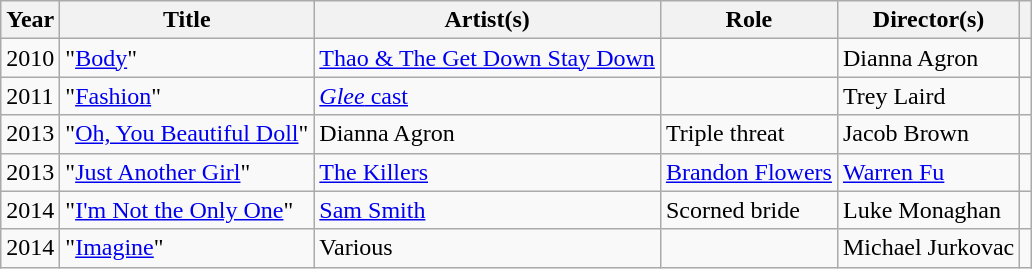<table class="wikitable sortable">
<tr>
<th>Year</th>
<th>Title</th>
<th>Artist(s)</th>
<th>Role</th>
<th>Director(s)</th>
<th class="unsortable"></th>
</tr>
<tr>
<td>2010</td>
<td>"<a href='#'>Body</a>"</td>
<td><a href='#'>Thao & The Get Down Stay Down</a></td>
<td></td>
<td>Dianna Agron</td>
<td align="center"></td>
</tr>
<tr>
<td>2011</td>
<td>"<a href='#'>Fashion</a>"</td>
<td><a href='#'><em>Glee</em> cast</a></td>
<td></td>
<td>Trey Laird</td>
<td align="center"></td>
</tr>
<tr>
<td>2013</td>
<td>"<a href='#'>Oh, You Beautiful Doll</a>"</td>
<td>Dianna Agron</td>
<td>Triple threat</td>
<td>Jacob Brown</td>
<td align="center"></td>
</tr>
<tr>
<td>2013</td>
<td>"<a href='#'>Just Another Girl</a>"</td>
<td><a href='#'>The Killers</a></td>
<td><a href='#'>Brandon Flowers</a></td>
<td><a href='#'>Warren Fu</a></td>
<td align="center"></td>
</tr>
<tr>
<td>2014</td>
<td>"<a href='#'>I'm Not the Only One</a>"</td>
<td><a href='#'>Sam Smith</a></td>
<td>Scorned bride</td>
<td>Luke Monaghan</td>
<td align="center"></td>
</tr>
<tr>
<td>2014</td>
<td>"<a href='#'>Imagine</a>"  </td>
<td>Various</td>
<td></td>
<td>Michael Jurkovac</td>
<td align="center"></td>
</tr>
</table>
